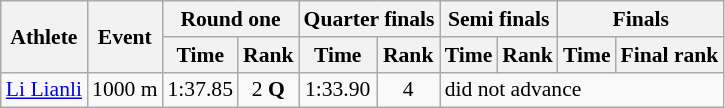<table class="wikitable" style="font-size:90%">
<tr>
<th rowspan="2">Athlete</th>
<th rowspan="2">Event</th>
<th colspan="2">Round one</th>
<th colspan="2">Quarter finals</th>
<th colspan="2">Semi finals</th>
<th colspan="2">Finals</th>
</tr>
<tr>
<th>Time</th>
<th>Rank</th>
<th>Time</th>
<th>Rank</th>
<th>Time</th>
<th>Rank</th>
<th>Time</th>
<th>Final rank</th>
</tr>
<tr>
<td><a href='#'>Li Lianli</a></td>
<td>1000 m</td>
<td align="center">1:37.85</td>
<td align="center">2 <strong>Q</strong></td>
<td align="center">1:33.90</td>
<td align="center">4</td>
<td colspan="4">did not advance</td>
</tr>
</table>
